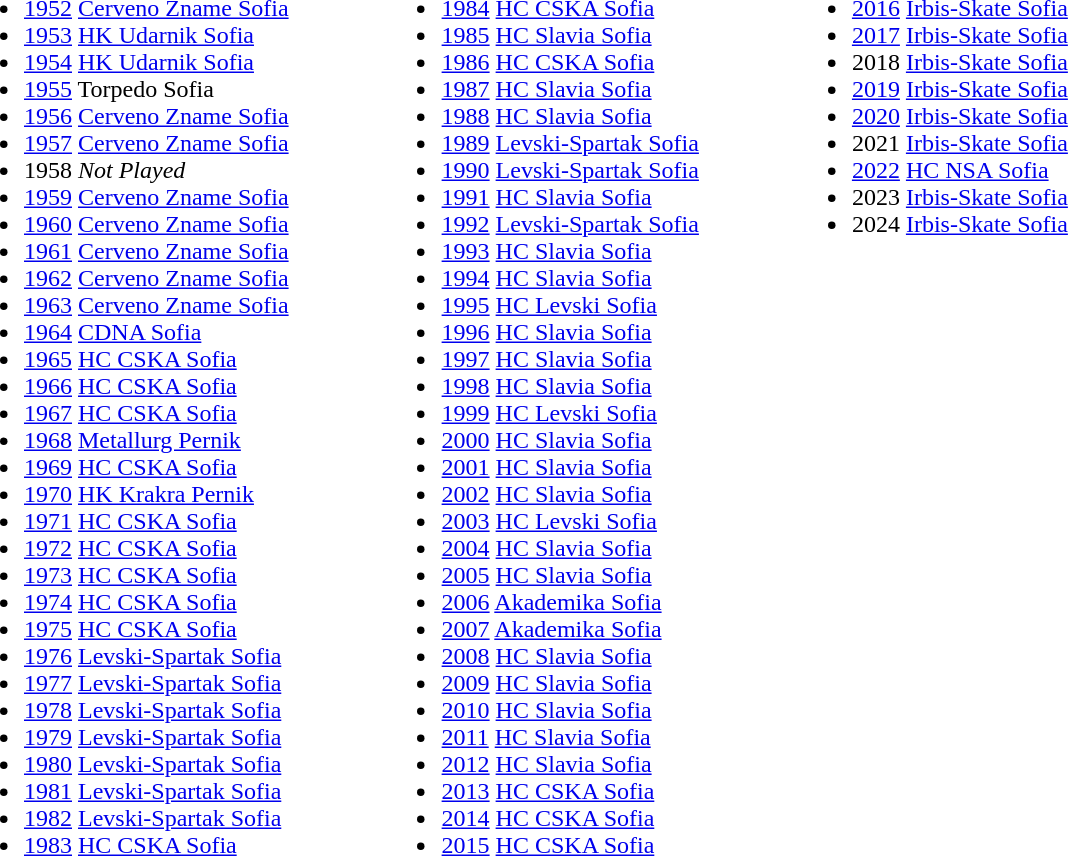<table border="0" cellpadding="2">
<tr valign="top">
<td><br><ul><li><a href='#'>1952</a> <a href='#'>Cerveno Zname Sofia</a></li><li><a href='#'>1953</a> <a href='#'>HK Udarnik Sofia</a></li><li><a href='#'>1954</a> <a href='#'>HK Udarnik Sofia</a></li><li><a href='#'>1955</a> Torpedo Sofia</li><li><a href='#'>1956</a> <a href='#'>Cerveno Zname Sofia</a></li><li><a href='#'>1957</a> <a href='#'>Cerveno Zname Sofia</a></li><li>1958 <em>Not Played</em></li><li><a href='#'>1959</a> <a href='#'>Cerveno Zname Sofia</a></li><li><a href='#'>1960</a> <a href='#'>Cerveno Zname Sofia</a></li><li><a href='#'>1961</a> <a href='#'>Cerveno Zname Sofia</a></li><li><a href='#'>1962</a> <a href='#'>Cerveno Zname Sofia</a></li><li><a href='#'>1963</a> <a href='#'>Cerveno Zname Sofia</a></li><li><a href='#'>1964</a> <a href='#'>CDNA Sofia</a></li><li><a href='#'>1965</a> <a href='#'>HC CSKA Sofia</a></li><li><a href='#'>1966</a> <a href='#'>HC CSKA Sofia</a></li><li><a href='#'>1967</a> <a href='#'>HC CSKA Sofia</a></li><li><a href='#'>1968</a> <a href='#'>Metallurg Pernik</a></li><li><a href='#'>1969</a> <a href='#'>HC CSKA Sofia</a></li><li><a href='#'>1970</a> <a href='#'>HK Krakra Pernik</a></li><li><a href='#'>1971</a> <a href='#'>HC CSKA Sofia</a></li><li><a href='#'>1972</a> <a href='#'>HC CSKA Sofia</a></li><li><a href='#'>1973</a> <a href='#'>HC CSKA Sofia</a></li><li><a href='#'>1974</a> <a href='#'>HC CSKA Sofia</a></li><li><a href='#'>1975</a> <a href='#'>HC CSKA Sofia</a></li><li><a href='#'>1976</a> <a href='#'>Levski-Spartak Sofia</a></li><li><a href='#'>1977</a> <a href='#'>Levski-Spartak Sofia</a></li><li><a href='#'>1978</a> <a href='#'>Levski-Spartak Sofia</a></li><li><a href='#'>1979</a> <a href='#'>Levski-Spartak Sofia</a></li><li><a href='#'>1980</a> <a href='#'>Levski-Spartak Sofia</a></li><li><a href='#'>1981</a> <a href='#'>Levski-Spartak Sofia</a></li><li><a href='#'>1982</a> <a href='#'>Levski-Spartak Sofia</a></li><li><a href='#'>1983</a> <a href='#'>HC CSKA Sofia</a></li></ul></td>
<td width="50"> </td>
<td valign="top"><br><ul><li><a href='#'>1984</a> <a href='#'>HC CSKA Sofia</a></li><li><a href='#'>1985</a> <a href='#'>HC Slavia Sofia</a></li><li><a href='#'>1986</a> <a href='#'>HC CSKA Sofia</a></li><li><a href='#'>1987</a> <a href='#'>HC Slavia Sofia</a></li><li><a href='#'>1988</a> <a href='#'>HC Slavia Sofia</a></li><li><a href='#'>1989</a> <a href='#'>Levski-Spartak Sofia</a></li><li><a href='#'>1990</a> <a href='#'>Levski-Spartak Sofia</a></li><li><a href='#'>1991</a> <a href='#'>HC Slavia Sofia</a></li><li><a href='#'>1992</a> <a href='#'>Levski-Spartak Sofia</a></li><li><a href='#'>1993</a> <a href='#'>HC Slavia Sofia</a></li><li><a href='#'>1994</a> <a href='#'>HC Slavia Sofia</a></li><li><a href='#'>1995</a> <a href='#'>HC Levski Sofia</a></li><li><a href='#'>1996</a> <a href='#'>HC Slavia Sofia</a></li><li><a href='#'>1997</a> <a href='#'>HC Slavia Sofia</a></li><li><a href='#'>1998</a> <a href='#'>HC Slavia Sofia</a></li><li><a href='#'>1999</a> <a href='#'>HC Levski Sofia</a></li><li><a href='#'>2000</a> <a href='#'>HC Slavia Sofia</a></li><li><a href='#'>2001</a> <a href='#'>HC Slavia Sofia</a></li><li><a href='#'>2002</a> <a href='#'>HC Slavia Sofia</a></li><li><a href='#'>2003</a> <a href='#'>HC Levski Sofia</a></li><li><a href='#'>2004</a> <a href='#'>HC Slavia Sofia</a></li><li><a href='#'>2005</a> <a href='#'>HC Slavia Sofia</a></li><li><a href='#'>2006</a> <a href='#'>Akademika Sofia</a></li><li><a href='#'>2007</a> <a href='#'>Akademika Sofia</a></li><li><a href='#'>2008</a> <a href='#'>HC Slavia Sofia</a></li><li><a href='#'>2009</a> <a href='#'>HC Slavia Sofia</a></li><li><a href='#'>2010</a> <a href='#'>HC Slavia Sofia</a></li><li><a href='#'>2011</a> <a href='#'>HC Slavia Sofia</a></li><li><a href='#'>2012</a> <a href='#'>HC Slavia Sofia</a></li><li><a href='#'>2013</a> <a href='#'>HC CSKA Sofia</a></li><li><a href='#'>2014</a> <a href='#'>HC CSKA Sofia</a></li><li><a href='#'>2015</a> <a href='#'>HC CSKA Sofia</a></li></ul></td>
<td width="50"> </td>
<td valign="top"><br><ul><li><a href='#'>2016</a> <a href='#'>Irbis-Skate Sofia</a></li><li><a href='#'>2017</a> <a href='#'>Irbis-Skate Sofia</a></li><li>2018 <a href='#'>Irbis-Skate Sofia</a></li><li><a href='#'>2019</a> <a href='#'>Irbis-Skate Sofia</a></li><li><a href='#'>2020</a> <a href='#'>Irbis-Skate Sofia</a></li><li>2021 <a href='#'>Irbis-Skate Sofia</a></li><li><a href='#'>2022</a> <a href='#'>HC NSA Sofia</a></li><li>2023 <a href='#'>Irbis-Skate Sofia</a></li><li>2024 <a href='#'>Irbis-Skate Sofia</a></li></ul></td>
</tr>
</table>
